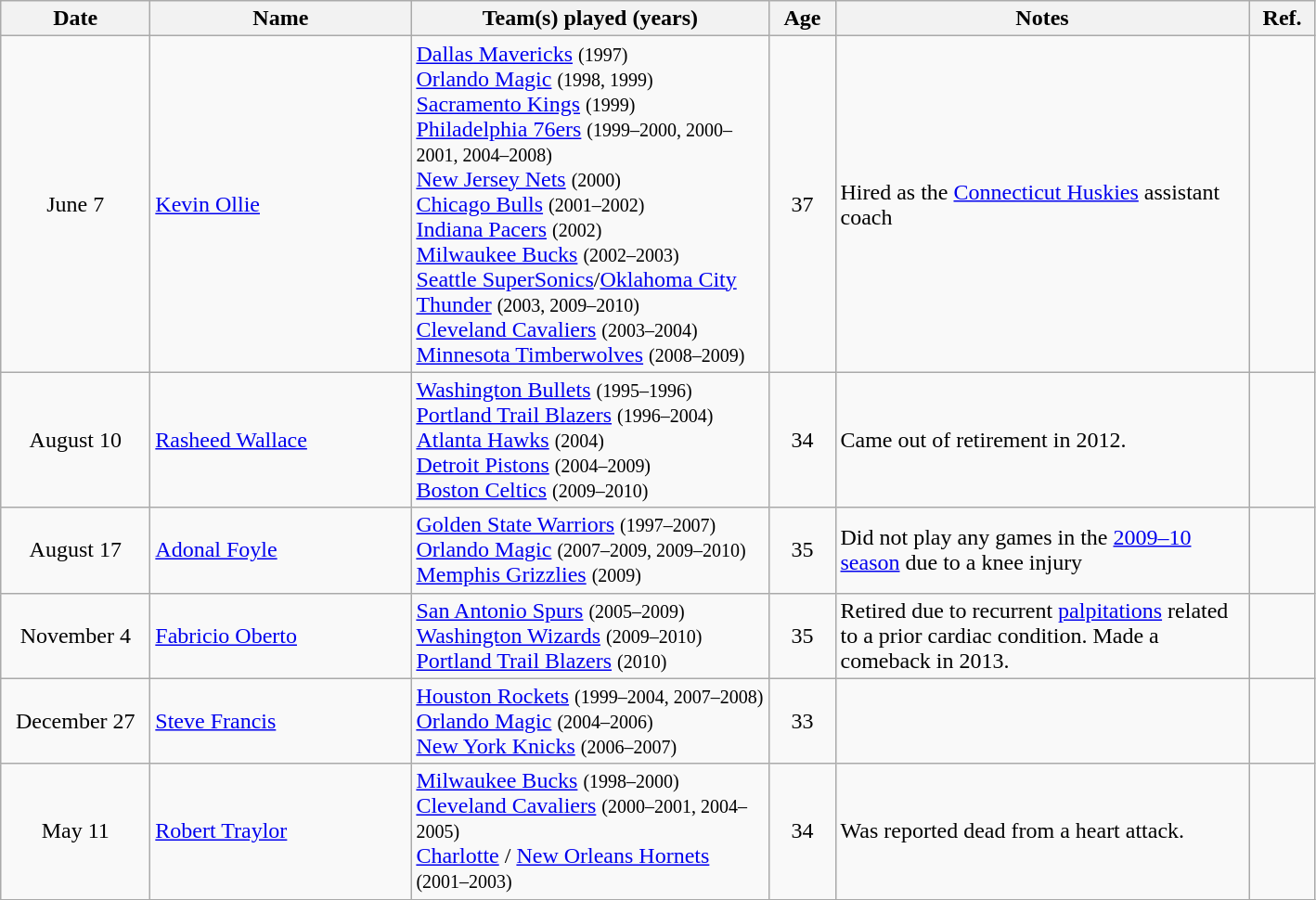<table class="wikitable">
<tr>
<th style="width:100px">Date</th>
<th style="width:180px">Name</th>
<th style="width:250px">Team(s) played (years)</th>
<th style="width:40px">Age</th>
<th style="width:290px">Notes</th>
<th style="width:40px">Ref.</th>
</tr>
<tr>
<td align=center>June 7</td>
<td><a href='#'>Kevin Ollie</a></td>
<td><a href='#'>Dallas Mavericks</a> <small>(1997)</small><br><a href='#'>Orlando Magic</a> <small>(1998, 1999)</small><br><a href='#'>Sacramento Kings</a> <small>(1999)</small><br><a href='#'>Philadelphia 76ers</a> <small>(1999–2000, 2000–2001, 2004–2008)</small><br><a href='#'>New Jersey Nets</a> <small>(2000)</small><br><a href='#'>Chicago Bulls</a> <small>(2001–2002)</small><br><a href='#'>Indiana Pacers</a> <small>(2002)</small><br><a href='#'>Milwaukee Bucks</a> <small>(2002–2003)</small><br><a href='#'>Seattle SuperSonics</a>/<a href='#'>Oklahoma City Thunder</a> <small>(2003, 2009–2010)</small><br><a href='#'>Cleveland Cavaliers</a> <small>(2003–2004)</small><br><a href='#'>Minnesota Timberwolves</a> <small>(2008–2009)</small></td>
<td align=center>37</td>
<td>Hired as the <a href='#'>Connecticut Huskies</a> assistant coach</td>
<td align=center></td>
</tr>
<tr>
<td align=center>August 10</td>
<td><a href='#'>Rasheed Wallace</a></td>
<td><a href='#'>Washington Bullets</a> <small>(1995–1996)</small><br><a href='#'>Portland Trail Blazers</a> <small>(1996–2004)</small><br><a href='#'>Atlanta Hawks</a> <small>(2004)</small><br><a href='#'>Detroit Pistons</a> <small>(2004–2009)</small><br><a href='#'>Boston Celtics</a> <small>(2009–2010)</small></td>
<td align=center>34</td>
<td>Came out of retirement in 2012.</td>
<td align=center></td>
</tr>
<tr>
<td align=center>August 17</td>
<td><a href='#'>Adonal Foyle</a></td>
<td><a href='#'>Golden State Warriors</a> <small>(1997–2007)</small><br><a href='#'>Orlando Magic</a> <small>(2007–2009, 2009–2010)</small><br><a href='#'>Memphis Grizzlies</a> <small>(2009)</small></td>
<td align=center>35</td>
<td>Did not play any games in the <a href='#'>2009–10 season</a> due to a knee injury</td>
<td align=center></td>
</tr>
<tr>
<td align=center>November 4</td>
<td><a href='#'>Fabricio Oberto</a></td>
<td><a href='#'>San Antonio Spurs</a> <small>(2005–2009)</small><br><a href='#'>Washington Wizards</a> <small>(2009–2010)</small><br><a href='#'>Portland Trail Blazers</a> <small>(2010)</small></td>
<td align=center>35</td>
<td>Retired due to recurrent <a href='#'>palpitations</a> related to a prior cardiac condition. Made a comeback in 2013.</td>
<td align=center></td>
</tr>
<tr>
<td align=center>December 27</td>
<td><a href='#'>Steve Francis</a></td>
<td><a href='#'>Houston Rockets</a> <small>(1999–2004, 2007–2008)</small><br><a href='#'>Orlando Magic</a> <small>(2004–2006)</small><br><a href='#'>New York Knicks</a> <small>(2006–2007)</small></td>
<td align=center>33</td>
<td></td>
<td align=center></td>
</tr>
<tr>
<td align=center>May 11</td>
<td><a href='#'>Robert Traylor</a></td>
<td><a href='#'>Milwaukee Bucks</a> <small>(1998–2000)</small><br><a href='#'>Cleveland Cavaliers</a> <small>(2000–2001, 2004–2005)</small><br><a href='#'>Charlotte</a> / <a href='#'>New Orleans Hornets</a> <small>(2001–2003)</small></td>
<td align=center>34</td>
<td>Was reported dead from a heart attack.</td>
<td align=center></td>
</tr>
<tr>
</tr>
</table>
